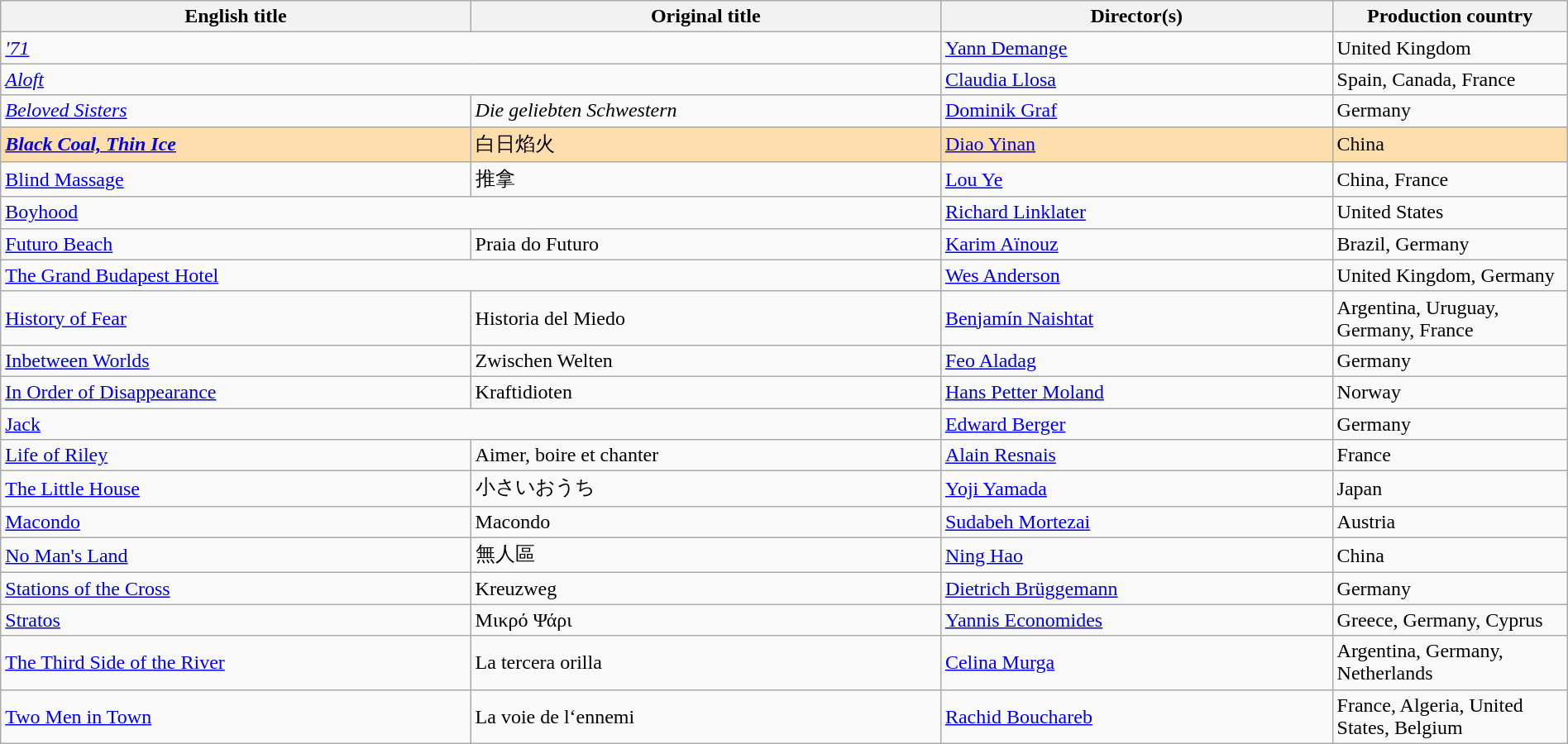<table class="wikitable" width="100%" cellpadding="5">
<tr>
<th scope="col" width="30%">English title</th>
<th scope="col" width="30%">Original title</th>
<th scope="col" width="25%">Director(s)</th>
<th scope="col" width="15%">Production country</th>
</tr>
<tr>
<td colspan="2"><em><a href='#'>'71</a></em></td>
<td><a href='#'>Yann Demange</a></td>
<td>United Kingdom</td>
</tr>
<tr>
<td colspan="2"><em><a href='#'>Aloft</a></em></td>
<td><a href='#'>Claudia Llosa</a></td>
<td>Spain, Canada, France</td>
</tr>
<tr>
<td><em><a href='#'>Beloved Sisters</a></em></td>
<td><em>Die geliebten Schwestern</em></td>
<td><a href='#'>Dominik Graf</a></td>
<td>Germany</td>
</tr>
<tr style="background:#FFDEAD;">
<td><strong><em><a href='#'>Black Coal, Thin Ice</a><em> <strong></td>
<td></strong>白日焰火<strong></td>
<td></strong><a href='#'>Diao Yinan</a><strong></td>
<td></strong>China<strong></td>
</tr>
<tr>
<td></em><a href='#'>Blind Massage</a><em></td>
<td>推拿</td>
<td><a href='#'>Lou Ye</a></td>
<td>China, France</td>
</tr>
<tr>
<td colspan="2"></em><a href='#'>Boyhood</a><em></td>
<td><a href='#'>Richard Linklater</a></td>
<td>United States</td>
</tr>
<tr>
<td></em><a href='#'>Futuro Beach</a><em></td>
<td></em>Praia do Futuro<em></td>
<td><a href='#'>Karim Aïnouz</a></td>
<td>Brazil, Germany</td>
</tr>
<tr>
<td colspan="2"></em><a href='#'>The Grand Budapest Hotel</a><em></td>
<td><a href='#'>Wes Anderson</a></td>
<td>United Kingdom, Germany</td>
</tr>
<tr>
<td></em><a href='#'>History of Fear</a><em></td>
<td></em>Historia del Miedo<em></td>
<td><a href='#'>Benjamín Naishtat</a></td>
<td>Argentina, Uruguay, Germany, France</td>
</tr>
<tr>
<td></em><a href='#'>Inbetween Worlds</a><em></td>
<td></em>Zwischen Welten<em></td>
<td><a href='#'>Feo Aladag</a></td>
<td>Germany</td>
</tr>
<tr>
<td></em><a href='#'>In Order of Disappearance</a><em></td>
<td></em>Kraftidioten<em></td>
<td><a href='#'>Hans Petter Moland</a></td>
<td>Norway</td>
</tr>
<tr>
<td colspan="2"></em><a href='#'>Jack</a><em></td>
<td><a href='#'>Edward Berger</a></td>
<td>Germany</td>
</tr>
<tr>
<td></em><a href='#'>Life of Riley</a><em></td>
<td></em>Aimer, boire et chanter<em></td>
<td><a href='#'>Alain Resnais</a></td>
<td>France</td>
</tr>
<tr>
<td></em><a href='#'>The Little House</a><em></td>
<td>小さいおうち</td>
<td><a href='#'>Yoji Yamada</a></td>
<td>Japan</td>
</tr>
<tr>
<td></em><a href='#'>Macondo</a><em></td>
<td></em>Macondo<em></td>
<td><a href='#'>Sudabeh Mortezai</a></td>
<td>Austria</td>
</tr>
<tr>
<td></em><a href='#'>No Man's Land</a><em></td>
<td>無人區</td>
<td><a href='#'>Ning Hao</a></td>
<td>China</td>
</tr>
<tr>
<td></em><a href='#'>Stations of the Cross</a><em></td>
<td></em>Kreuzweg<em></td>
<td><a href='#'>Dietrich Brüggemann</a></td>
<td>Germany</td>
</tr>
<tr>
<td></em><a href='#'>Stratos</a><em></td>
<td>Μικρό Ψάρι</td>
<td><a href='#'>Yannis Economides</a></td>
<td>Greece, Germany, Cyprus</td>
</tr>
<tr>
<td></em><a href='#'>The Third Side of the River</a><em></td>
<td></em>La tercera orilla<em></td>
<td><a href='#'>Celina Murga</a></td>
<td>Argentina, Germany, Netherlands</td>
</tr>
<tr>
<td></em><a href='#'>Two Men in Town</a><em></td>
<td></em>La voie de l‘ennemi<em></td>
<td><a href='#'>Rachid Bouchareb</a></td>
<td>France, Algeria, United States, Belgium</td>
</tr>
</table>
